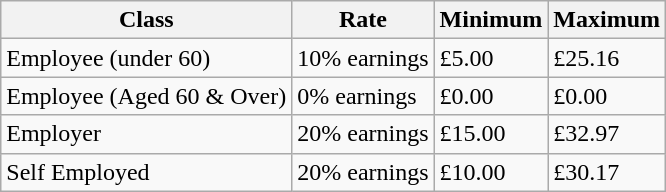<table class="wikitable">
<tr>
<th>Class</th>
<th>Rate</th>
<th>Minimum</th>
<th>Maximum</th>
</tr>
<tr>
<td>Employee (under 60)</td>
<td>10% earnings</td>
<td>£5.00</td>
<td>£25.16</td>
</tr>
<tr>
<td>Employee (Aged 60 & Over)</td>
<td>0% earnings</td>
<td>£0.00</td>
<td>£0.00</td>
</tr>
<tr>
<td>Employer</td>
<td>20% earnings</td>
<td>£15.00</td>
<td>£32.97</td>
</tr>
<tr>
<td>Self Employed</td>
<td>20% earnings</td>
<td>£10.00</td>
<td>£30.17</td>
</tr>
</table>
